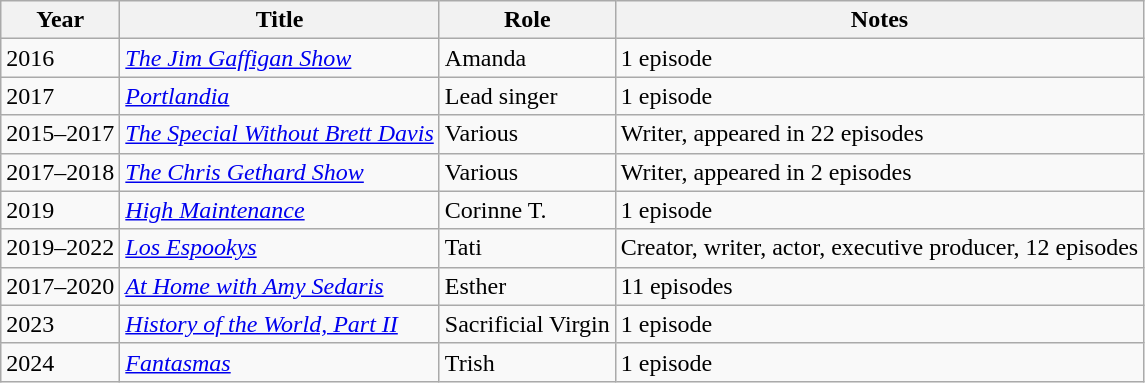<table class="wikitable sortable">
<tr>
<th>Year</th>
<th>Title</th>
<th>Role</th>
<th class="unsortable">Notes</th>
</tr>
<tr>
<td>2016</td>
<td><em><a href='#'>The Jim Gaffigan Show</a></em></td>
<td>Amanda</td>
<td>1 episode</td>
</tr>
<tr>
<td>2017</td>
<td><em><a href='#'>Portlandia</a></em></td>
<td>Lead singer</td>
<td>1 episode</td>
</tr>
<tr>
<td>2015–2017</td>
<td><em><a href='#'>The Special Without Brett Davis</a></em></td>
<td>Various</td>
<td>Writer, appeared in 22 episodes</td>
</tr>
<tr>
<td>2017–2018</td>
<td><em><a href='#'>The Chris Gethard Show</a></em></td>
<td>Various</td>
<td>Writer, appeared in 2 episodes</td>
</tr>
<tr>
<td>2019</td>
<td><em><a href='#'>High Maintenance</a></em></td>
<td>Corinne T.</td>
<td>1 episode</td>
</tr>
<tr>
<td>2019–2022</td>
<td><em><a href='#'>Los Espookys</a></em></td>
<td>Tati</td>
<td>Creator, writer, actor, executive producer, 12 episodes</td>
</tr>
<tr>
<td>2017–2020</td>
<td><em><a href='#'>At Home with Amy Sedaris</a></em></td>
<td>Esther</td>
<td>11 episodes</td>
</tr>
<tr>
<td>2023</td>
<td><em><a href='#'>History of the World, Part II</a></em></td>
<td>Sacrificial Virgin</td>
<td>1 episode</td>
</tr>
<tr>
<td>2024</td>
<td><em><a href='#'>Fantasmas</a></em></td>
<td>Trish</td>
<td>1 episode</td>
</tr>
</table>
